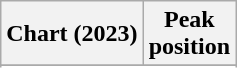<table class="wikitable sortable plainrowheaders" style="text-align:center;">
<tr>
<th scope="col">Chart (2023)</th>
<th scope="col">Peak<br>position</th>
</tr>
<tr>
</tr>
<tr>
</tr>
<tr>
</tr>
<tr>
</tr>
<tr>
</tr>
</table>
